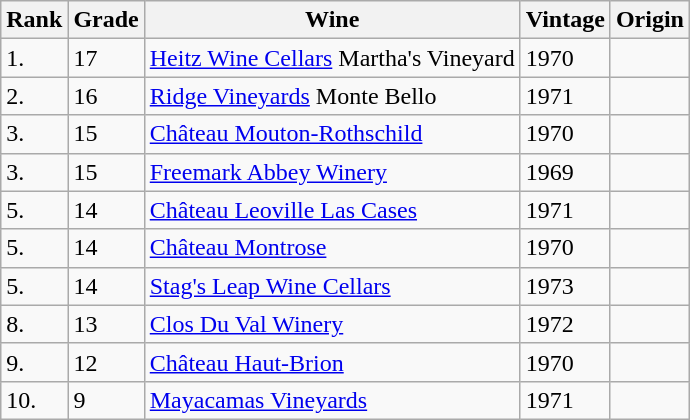<table class="wikitable">
<tr>
<th>Rank</th>
<th>Grade</th>
<th>Wine</th>
<th>Vintage</th>
<th>Origin</th>
</tr>
<tr>
<td>1.</td>
<td>17</td>
<td><a href='#'>Heitz Wine Cellars</a> Martha's Vineyard</td>
<td>1970</td>
<td></td>
</tr>
<tr>
<td>2.</td>
<td>16</td>
<td><a href='#'>Ridge Vineyards</a> Monte Bello</td>
<td>1971</td>
<td></td>
</tr>
<tr>
<td>3.</td>
<td>15</td>
<td><a href='#'>Château Mouton-Rothschild</a></td>
<td>1970</td>
<td></td>
</tr>
<tr>
<td>3.</td>
<td>15</td>
<td><a href='#'>Freemark Abbey Winery</a></td>
<td>1969</td>
<td></td>
</tr>
<tr>
<td>5.</td>
<td>14</td>
<td><a href='#'>Château Leoville Las Cases</a></td>
<td>1971</td>
<td></td>
</tr>
<tr>
<td>5.</td>
<td>14</td>
<td><a href='#'>Château Montrose</a></td>
<td>1970</td>
<td></td>
</tr>
<tr>
<td>5.</td>
<td>14</td>
<td><a href='#'>Stag's Leap Wine Cellars</a></td>
<td>1973</td>
<td></td>
</tr>
<tr>
<td>8.</td>
<td>13</td>
<td><a href='#'>Clos Du Val Winery</a></td>
<td>1972</td>
<td></td>
</tr>
<tr>
<td>9.</td>
<td>12</td>
<td><a href='#'>Château Haut-Brion</a></td>
<td>1970</td>
<td></td>
</tr>
<tr>
<td>10.</td>
<td>9</td>
<td><a href='#'>Mayacamas Vineyards</a></td>
<td>1971</td>
<td></td>
</tr>
</table>
